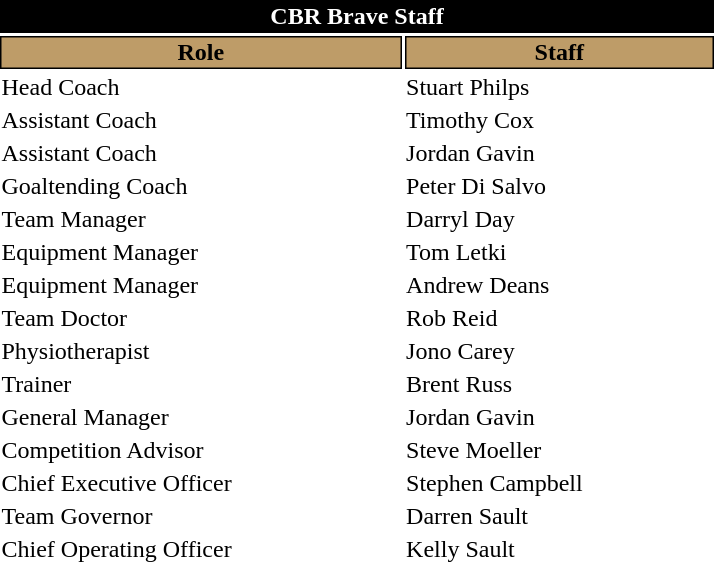<table class="toccolours" style="width:30em">
<tr>
<th colspan="2" style="background:#000000;color:white;border:#000000 1px solid">CBR Brave Staff</th>
</tr>
<tr>
<th style="background:#be9c68;color:#000000;border:#000000 1px solid">Role</th>
<th style="background:#be9c68;color:#000000;border:#000000 1px solid">Staff</th>
</tr>
<tr>
<td>Head Coach</td>
<td> Stuart Philps</td>
</tr>
<tr>
<td>Assistant Coach</td>
<td> Timothy Cox</td>
</tr>
<tr>
<td>Assistant Coach</td>
<td> Jordan Gavin</td>
</tr>
<tr>
<td>Goaltending Coach</td>
<td> Peter Di Salvo</td>
</tr>
<tr>
<td>Team Manager</td>
<td> Darryl Day</td>
</tr>
<tr>
<td>Equipment Manager</td>
<td> Tom Letki</td>
</tr>
<tr>
<td>Equipment Manager</td>
<td> Andrew Deans</td>
</tr>
<tr>
<td>Team Doctor</td>
<td> Rob Reid</td>
</tr>
<tr>
<td>Physiotherapist</td>
<td> Jono Carey</td>
</tr>
<tr>
<td>Trainer</td>
<td> Brent Russ</td>
</tr>
<tr>
<td>General Manager</td>
<td> Jordan Gavin</td>
</tr>
<tr>
<td>Competition Advisor</td>
<td> Steve Moeller</td>
</tr>
<tr>
<td>Chief Executive Officer</td>
<td> Stephen Campbell</td>
</tr>
<tr>
<td>Team Governor</td>
<td> Darren Sault</td>
</tr>
<tr>
<td>Chief Operating Officer</td>
<td> Kelly Sault</td>
</tr>
</table>
